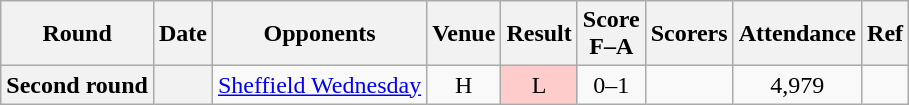<table class="wikitable plainrowheaders" style="text-align:center">
<tr>
<th scope="col">Round</th>
<th scope="col">Date</th>
<th scope="col">Opponents</th>
<th scope="col">Venue</th>
<th scope="col">Result</th>
<th scope="col">Score<br>F–A</th>
<th scope="col" class="unsortable">Scorers</th>
<th scope="col">Attendance</th>
<th scope="col" class="unsortable">Ref</th>
</tr>
<tr>
<th scope="row">Second round</th>
<th scope="row"></th>
<td align="left"><a href='#'>Sheffield Wednesday</a></td>
<td>H</td>
<td style="background-color:#FFCCCC">L</td>
<td>0–1</td>
<td align="left"></td>
<td>4,979</td>
<td></td>
</tr>
</table>
